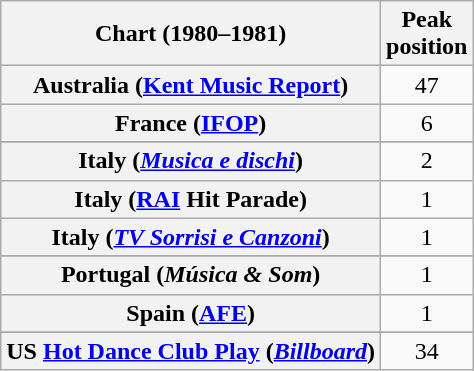<table class="wikitable sortable plainrowheaders" style="text-align:center">
<tr>
<th>Chart (1980–1981)</th>
<th>Peak<br>position</th>
</tr>
<tr>
<th scope="row">Australia (<a href='#'>Kent Music Report</a>)</th>
<td>47</td>
</tr>
<tr>
<th scope="row">France (<a href='#'>IFOP</a>)</th>
<td>6</td>
</tr>
<tr>
</tr>
<tr>
<th scope="row">Italy (<em><a href='#'>Musica e dischi</a></em>)</th>
<td align="center">2</td>
</tr>
<tr>
<th scope="row">Italy (<a href='#'>RAI</a> Hit Parade)</th>
<td>1</td>
</tr>
<tr>
<th scope="row">Italy (<em><a href='#'>TV Sorrisi e Canzoni</a></em>)</th>
<td>1</td>
</tr>
<tr>
</tr>
<tr>
<th scope="row">Portugal (<em>Música & Som</em>)</th>
<td>1</td>
</tr>
<tr>
<th scope="row">Spain (<a href='#'>AFE</a>)</th>
<td>1</td>
</tr>
<tr>
</tr>
<tr>
</tr>
<tr>
<th scope="row">US <a href='#'>Hot Dance Club Play</a> (<em><a href='#'>Billboard</a></em>)</th>
<td>34</td>
</tr>
</table>
